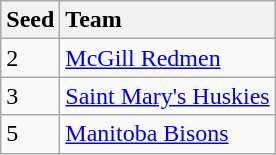<table class="wikitable sortable" style="text-align: center;">
<tr style="background:#efefef; text-align:center;">
<th style="text-align:left">Seed</th>
<th style="text-align:left">Team</th>
</tr>
<tr style="text-align:center">
<td style="text-align:left">2</td>
<td style="text-align:left"><a href='#'>McGill Redmen</a></td>
</tr>
<tr style="text-align:center">
<td style="text-align:left">3</td>
<td style="text-align:left"><a href='#'>Saint Mary's Huskies</a></td>
</tr>
<tr style="text-align:center">
<td style="text-align:left">5</td>
<td style="text-align:left"><a href='#'>Manitoba Bisons</a></td>
</tr>
</table>
